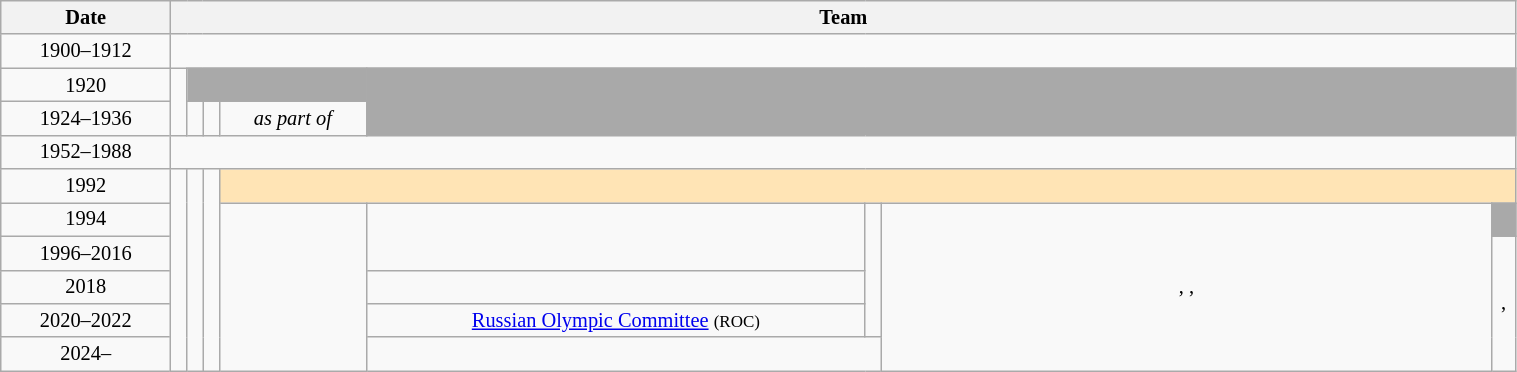<table class="wikitable" style="text-align:center; font-size:85%; width:80%">
<tr>
<th>Date</th>
<th colspan="8">Team</th>
</tr>
<tr>
<td>1900–1912</td>
<td colspan="8"></td>
</tr>
<tr>
<td>1920</td>
<td rowspan=2></td>
<td colspan=3 style="background:darkgray"></td>
<td colspan="5" rowspan="2" style="background:darkgray"></td>
</tr>
<tr>
<td>1924–1936</td>
<td></td>
<td></td>
<td><em>as part of </em></td>
</tr>
<tr>
<td>1952–1988</td>
<td colspan="8"><strong></strong></td>
</tr>
<tr>
<td>1992</td>
<td rowspan="6"></td>
<td rowspan="6"></td>
<td rowspan="6"></td>
<td colspan="5" style="background:moccasin"></td>
</tr>
<tr>
<td>1994</td>
<td rowspan=5></td>
<td rowspan=2></td>
<td rowspan="4"></td>
<td rowspan="5" style="width:400px">, , </td>
<td style="background:darkgray"></td>
</tr>
<tr>
<td>1996–2016</td>
<td rowspan="4">, </td>
</tr>
<tr>
<td>2018</td>
<td></td>
</tr>
<tr>
<td>2020–2022</td>
<td> <a href='#'>Russian Olympic Committee</a> <small>(ROC)</small></td>
</tr>
<tr>
<td>2024–</td>
<td colspan="2"></td>
</tr>
</table>
